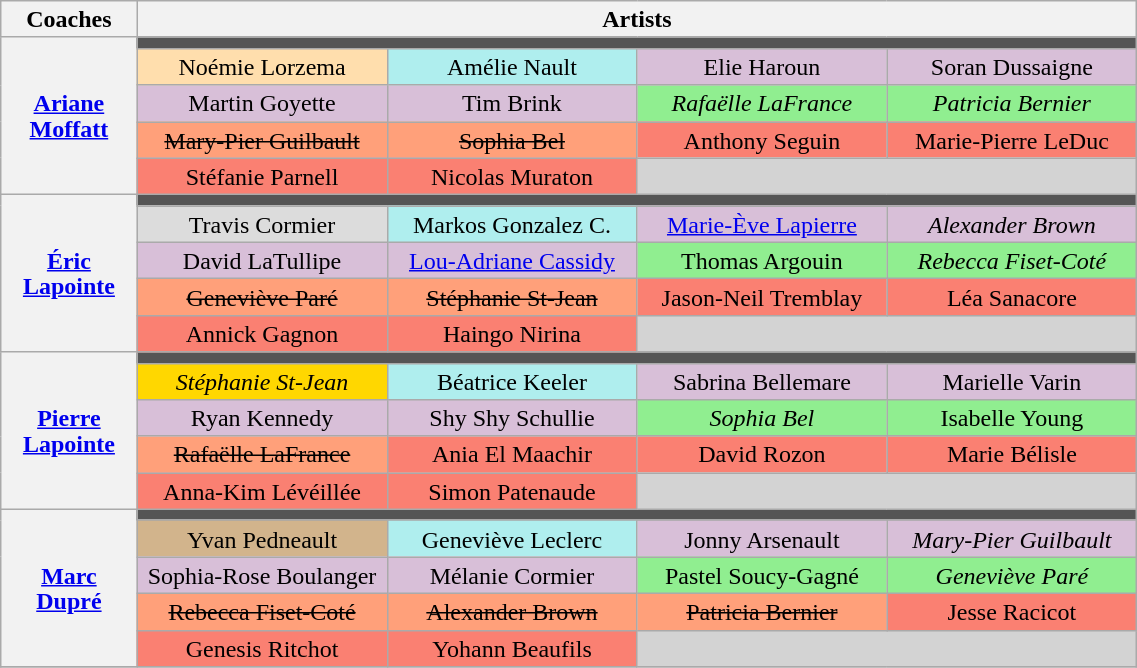<table class="wikitable" style="text-align:center; line-height:17px; width:60%;">
<tr>
<th scope="col" width="12%">Coaches</th>
<th scope="col" width="88%" colspan="4">Artists</th>
</tr>
<tr>
<th rowspan="5"><a href='#'>Ariane Moffatt</a></th>
<td colspan="4" style="background:#555555;"></td>
</tr>
<tr>
<td style="background:navajowhite; width:22%">Noémie Lorzema</td>
<td style="Background:paleturquoise; width:22%">Amélie Nault</td>
<td style="background:thistle; width:22%">Elie Haroun</td>
<td style="background:thistle; width:22%">Soran Dussaigne</td>
</tr>
<tr>
<td style="background:thistle">Martin Goyette</td>
<td style="background:thistle ">Tim Brink</td>
<td style="background:lightgreen"><em>Rafaëlle LaFrance</em></td>
<td style="background:lightgreen"><em>Patricia Bernier</em></td>
</tr>
<tr>
<td style="background:lightsalmon"><s>Mary-Pier Guilbault</s></td>
<td style="background:lightsalmon"><s>Sophia Bel</s></td>
<td style="background:salmon">Anthony Seguin</td>
<td style="background:salmon">Marie-Pierre LeDuc</td>
</tr>
<tr>
<td style="background:salmon">Stéfanie Parnell</td>
<td style="background:salmon">Nicolas Muraton</td>
<td style="background:lightgray" colspan="2"></td>
</tr>
<tr>
<th rowspan="5"><a href='#'>Éric Lapointe</a></th>
<td colspan="4" style="background:#555555;"></td>
</tr>
<tr>
<td style="background:gainsboro">Travis Cormier</td>
<td style="background:paleturquoise">Markos Gonzalez C.</td>
<td style="background:thistle"><a href='#'>Marie-Ève Lapierre</a></td>
<td style="background:thistle"><em>Alexander Brown</em></td>
</tr>
<tr>
<td style="background:thistle ">David LaTullipe</td>
<td style="background:thistle "><a href='#'>Lou-Adriane Cassidy</a></td>
<td style="background:lightgreen">Thomas Argouin</td>
<td style="background:lightgreen"><em>Rebecca Fiset-Coté</em></td>
</tr>
<tr>
<td style="background:lightsalmon"><s>Geneviève Paré</s></td>
<td style="background:lightsalmon"><s>Stéphanie St-Jean</s></td>
<td style="background:salmon">Jason-Neil Tremblay</td>
<td style="background:salmon">Léa Sanacore</td>
</tr>
<tr>
<td style="background:salmon">Annick Gagnon</td>
<td style="background:salmon">Haingo Nirina</td>
<td style="background:lightgray" colspan="2"></td>
</tr>
<tr>
<th rowspan="5"><a href='#'>Pierre Lapointe</a></th>
<td colspan="4" style="background:#555555;"></td>
</tr>
<tr>
<td style="background:gold"><em>Stéphanie St-Jean</em></td>
<td style="background:paleturquoise">Béatrice Keeler</td>
<td style="background:thistle">Sabrina Bellemare</td>
<td style="background:thistle">Marielle Varin</td>
</tr>
<tr>
<td style ="background:thistle">Ryan Kennedy</td>
<td style ="background:thistle">Shy Shy Schullie</td>
<td style="background:lightgreen"><em>Sophia Bel</em></td>
<td style="background:lightgreen">Isabelle Young</td>
</tr>
<tr>
<td style="background:lightsalmon"><s>Rafaëlle LaFrance</s></td>
<td style="background:salmon">Ania El Maachir</td>
<td style="background:salmon">David Rozon</td>
<td style="background:salmon">Marie Bélisle</td>
</tr>
<tr>
<td style="background:salmon">Anna-Kim Lévéillée</td>
<td style="background:salmon">Simon Patenaude</td>
<td style="background:lightgray" colspan="2"></td>
</tr>
<tr>
<th rowspan="5"><a href='#'>Marc Dupré</a></th>
<td colspan="4" style="background:#555555;"></td>
</tr>
<tr>
<td style="background:tan">Yvan Pedneault</td>
<td style ="background:paleturquoise">Geneviève Leclerc</td>
<td style="background:thistle">Jonny Arsenault</td>
<td style="background:thistle"><em>Mary-Pier Guilbault</em></td>
</tr>
<tr>
<td style ="background:thistle">Sophia-Rose Boulanger</td>
<td style ="background:thistle ">Mélanie Cormier</td>
<td style="background:lightgreen">Pastel Soucy-Gagné</td>
<td style="background:lightgreen"><em>Geneviève Paré</em></td>
</tr>
<tr>
<td style="background:lightsalmon"><s>Rebecca Fiset-Coté</s></td>
<td style="background:lightsalmon"><s>Alexander Brown</s></td>
<td style="background:lightsalmon"><s>Patricia Bernier</s></td>
<td style="background:salmon">Jesse Racicot</td>
</tr>
<tr>
<td style="background:salmon">Genesis Ritchot</td>
<td style="background:salmon">Yohann Beaufils</td>
<td style="background:lightgray" colspan="2"></td>
</tr>
<tr>
</tr>
</table>
